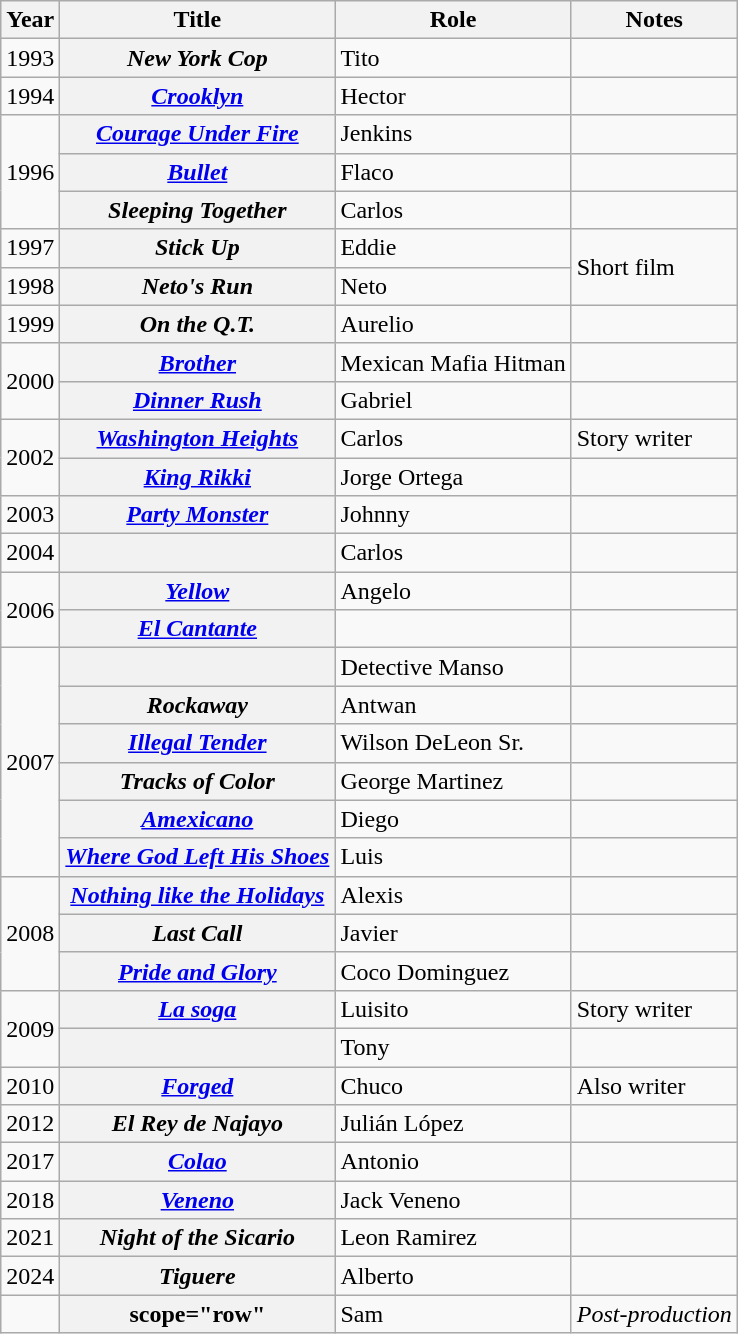<table class="wikitable sortable plainrowheaders">
<tr>
<th scope="col">Year</th>
<th scope="col">Title</th>
<th scope="col">Role</th>
<th scope="col" class="unsortable">Notes</th>
</tr>
<tr>
<td>1993</td>
<th scope="row"><em>New York Cop</em></th>
<td>Tito</td>
<td></td>
</tr>
<tr>
<td>1994</td>
<th scope="row"><em><a href='#'>Crooklyn</a></em></th>
<td>Hector</td>
<td></td>
</tr>
<tr>
<td rowspan="3">1996</td>
<th scope="row"><em><a href='#'>Courage Under Fire</a></em></th>
<td>Jenkins</td>
<td></td>
</tr>
<tr>
<th scope="row"><em><a href='#'>Bullet</a></em></th>
<td>Flaco</td>
<td></td>
</tr>
<tr>
<th scope="row"><em>Sleeping Together</em></th>
<td>Carlos</td>
<td></td>
</tr>
<tr>
<td>1997</td>
<th scope="row"><em>Stick Up</em></th>
<td>Eddie</td>
<td rowspan="2">Short film</td>
</tr>
<tr>
<td>1998</td>
<th scope="row"><em>Neto's Run</em></th>
<td>Neto</td>
</tr>
<tr>
<td>1999</td>
<th scope="row"><em>On the Q.T.</em></th>
<td>Aurelio</td>
<td></td>
</tr>
<tr>
<td rowspan="2">2000</td>
<th scope="row"><em><a href='#'>Brother</a></em></th>
<td>Mexican Mafia Hitman</td>
<td></td>
</tr>
<tr>
<th scope="row"><em><a href='#'>Dinner Rush</a></em></th>
<td>Gabriel</td>
<td></td>
</tr>
<tr>
<td rowspan="2">2002</td>
<th scope="row"><em><a href='#'>Washington Heights</a></em></th>
<td>Carlos</td>
<td>Story writer</td>
</tr>
<tr>
<th scope="row"><em><a href='#'>King Rikki</a></em></th>
<td>Jorge Ortega</td>
<td></td>
</tr>
<tr>
<td>2003</td>
<th scope="row"><em><a href='#'>Party Monster</a></em></th>
<td>Johnny</td>
<td></td>
</tr>
<tr>
<td>2004</td>
<th scope="row"><em></em></th>
<td>Carlos</td>
<td></td>
</tr>
<tr>
<td rowspan="2">2006</td>
<th scope="row"><em><a href='#'>Yellow</a></em></th>
<td>Angelo</td>
<td></td>
</tr>
<tr>
<th scope="row"><em><a href='#'>El Cantante</a></em></th>
<td></td>
<td></td>
</tr>
<tr>
<td rowspan="6">2007</td>
<th scope="row"><em></em></th>
<td>Detective Manso</td>
<td></td>
</tr>
<tr>
<th scope="row"><em>Rockaway</em></th>
<td>Antwan</td>
<td></td>
</tr>
<tr>
<th scope="row"><em><a href='#'>Illegal Tender</a></em></th>
<td>Wilson DeLeon Sr.</td>
<td></td>
</tr>
<tr>
<th scope="row"><em>Tracks of Color</em></th>
<td>George Martinez</td>
<td></td>
</tr>
<tr>
<th scope="row"><em><a href='#'>Amexicano</a></em></th>
<td>Diego</td>
<td></td>
</tr>
<tr>
<th scope="row"><em><a href='#'>Where God Left His Shoes</a></em></th>
<td>Luis</td>
<td></td>
</tr>
<tr>
<td rowspan="3">2008</td>
<th scope="row"><em><a href='#'>Nothing like the Holidays</a></em></th>
<td>Alexis</td>
<td></td>
</tr>
<tr>
<th scope="row"><em>Last Call</em></th>
<td>Javier</td>
<td></td>
</tr>
<tr>
<th scope="row"><em><a href='#'>Pride and Glory</a></em></th>
<td>Coco Dominguez</td>
<td></td>
</tr>
<tr>
<td rowspan="2">2009</td>
<th scope="row"><em><a href='#'>La soga</a></em></th>
<td>Luisito</td>
<td>Story writer</td>
</tr>
<tr>
<th scope="row"><em></em></th>
<td>Tony</td>
<td></td>
</tr>
<tr>
<td>2010</td>
<th scope="row"><em><a href='#'>Forged</a></em></th>
<td>Chuco</td>
<td>Also writer</td>
</tr>
<tr>
<td>2012</td>
<th scope="row"><em>El Rey de Najayo</em></th>
<td>Julián López</td>
<td></td>
</tr>
<tr>
<td>2017</td>
<th scope="row"><em><a href='#'>Colao</a></em></th>
<td>Antonio</td>
<td></td>
</tr>
<tr>
<td>2018</td>
<th scope="row"><em><a href='#'>Veneno</a></em></th>
<td>Jack Veneno</td>
<td></td>
</tr>
<tr>
<td>2021</td>
<th scope="row"><em>Night of the Sicario</em></th>
<td>Leon Ramirez</td>
<td></td>
</tr>
<tr>
<td>2024</td>
<th scope="row"><em>Tiguere</em></th>
<td>Alberto</td>
<td></td>
</tr>
<tr>
<td></td>
<th>scope="row" </th>
<td>Sam</td>
<td><em>Post-production</em></td>
</tr>
</table>
